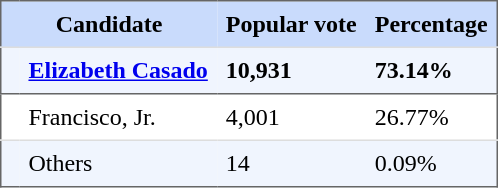<table style="border: 1px solid #666666; border-collapse: collapse" align="center" cellpadding="6">
<tr style="background-color: #C9DBFC">
<th colspan="2">Candidate</th>
<th>Popular vote</th>
<th>Percentage</th>
</tr>
<tr style="background-color: #F0F5FE">
<td style="border-top: 1px solid #DDDDDD"></td>
<td style="border-top: 1px solid #DDDDDD"><strong><a href='#'>Elizabeth Casado</a></strong></td>
<td style="border-top: 1px solid #DDDDDD"><strong>10,931</strong></td>
<td style="border-top: 1px solid #DDDDDD"><strong>73.14%</strong></td>
</tr>
<tr>
<td style="border-top: 1px solid #666666"></td>
<td style="border-top: 1px solid #666666">Francisco, Jr.</td>
<td style="border-top: 1px solid #666666">4,001</td>
<td style="border-top: 1px solid #666666">26.77%</td>
</tr>
<tr style="background-color: #F0F5FE">
<td style="border-top: 1px solid #DDDDDD"></td>
<td style="border-top: 1px solid #DDDDDD">Others</td>
<td style="border-top: 1px solid #DDDDDD">14</td>
<td style="border-top: 1px solid #DDDDDD">0.09%</td>
</tr>
</table>
